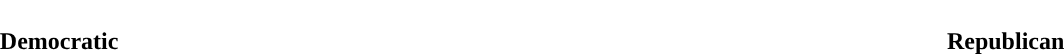<table style="width:100%; text-align:center">
<tr style="color:white">
<td style="background:"><strong>255</strong></td>
<td style="background:"><strong>180</strong></td>
</tr>
<tr>
<td><span><strong>Democratic</strong></span></td>
<td><span><strong>Republican</strong></span></td>
</tr>
</table>
